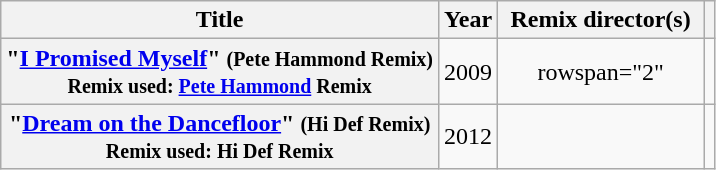<table class="wikitable plainrowheaders" style="text-align:center;">
<tr>
<th scope="col">Title</th>
<th scope="col">Year</th>
<th scope="col" width="130">Remix director(s)</th>
<th scope="col"></th>
</tr>
<tr>
<th scope="row">"<a href='#'>I Promised Myself</a>" <small>(Pete Hammond Remix)</small><br><small>Remix used: <a href='#'>Pete Hammond</a> Remix</small></th>
<td>2009</td>
<td>rowspan="2" </td>
<td></td>
</tr>
<tr>
<th scope="row">"<a href='#'>Dream on the Dancefloor</a>" <small>(Hi Def Remix)</small><br><small>Remix used: Hi Def Remix</small></th>
<td>2012</td>
<td></td>
</tr>
</table>
